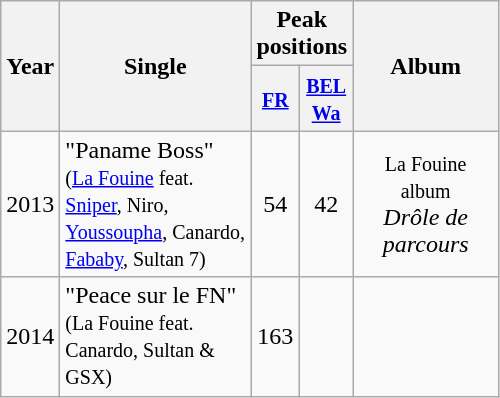<table class="wikitable">
<tr>
<th align="center" rowspan="2" width="10">Year</th>
<th align="center" rowspan="2" width="120">Single</th>
<th align="center" colspan="2">Peak positions</th>
<th align="center" rowspan="2" width="90">Album</th>
</tr>
<tr>
<th width="20"><small><a href='#'>FR</a></small><br></th>
<th width="20"><small><a href='#'>BEL <br>Wa</a></small><br></th>
</tr>
<tr>
<td align="center" rowspan="1">2013</td>
<td>"Paname Boss" <br><small>(<a href='#'>La Fouine</a> feat. <a href='#'>Sniper</a>, Niro, <a href='#'>Youssoupha</a>, Canardo, <a href='#'>Fababy</a>, Sultan 7)</small></td>
<td align="center">54</td>
<td align="center">42</td>
<td align="center" rowspan="1"><small>La Fouine album</small><br><em>Drôle de parcours</em></td>
</tr>
<tr>
<td align="center" rowspan="1">2014</td>
<td>"Peace sur le FN" <br><small>(La Fouine feat. Canardo, Sultan & GSX)</small></td>
<td align="center">163</td>
<td align="center"></td>
<td align="center" rowspan="1"></td>
</tr>
</table>
